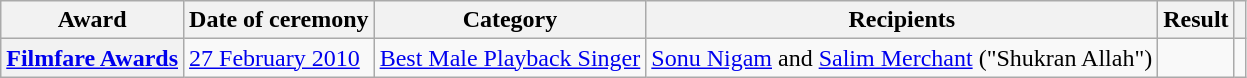<table class="wikitable plainrowheaders sortable">
<tr>
<th scope="col">Award</th>
<th scope="col">Date of ceremony</th>
<th scope="col">Category</th>
<th scope="col">Recipients</th>
<th scope="col">Result</th>
<th scope="col" class="unsortable"></th>
</tr>
<tr>
<th scope="row"><a href='#'>Filmfare Awards</a></th>
<td><a href='#'>27 February 2010</a></td>
<td><a href='#'>Best Male Playback Singer</a></td>
<td><a href='#'>Sonu Nigam</a> and <a href='#'>Salim Merchant</a> ("Shukran Allah")</td>
<td></td>
<td style="text-align:center;"></td>
</tr>
</table>
